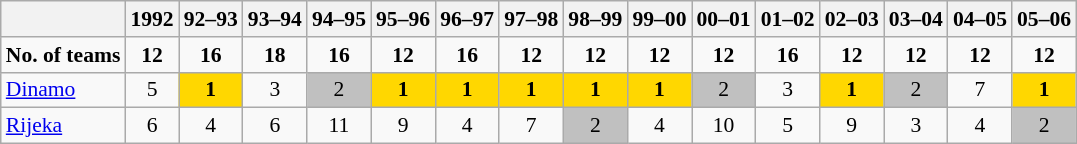<table border=1  bordercolor="#CCCCCC" class=wikitable style="font-size:90%;">
<tr align=LEFT valign=CENTER>
<th></th>
<th>1992</th>
<th>92–93</th>
<th>93–94</th>
<th>94–95</th>
<th>95–96</th>
<th>96–97</th>
<th>97–98</th>
<th>98–99</th>
<th>99–00</th>
<th>00–01</th>
<th>01–02</th>
<th>02–03</th>
<th>03–04</th>
<th>04–05</th>
<th>05–06</th>
</tr>
<tr align=CENTER>
<td><strong>No. of teams</strong></td>
<td><strong>12</strong></td>
<td><strong>16</strong></td>
<td><strong>18</strong></td>
<td><strong>16</strong></td>
<td><strong>12</strong></td>
<td><strong>16</strong></td>
<td><strong>12</strong></td>
<td><strong>12</strong></td>
<td><strong>12</strong></td>
<td><strong>12</strong></td>
<td><strong>16</strong></td>
<td><strong>12</strong></td>
<td><strong>12</strong></td>
<td><strong>12</strong></td>
<td><strong>12</strong></td>
</tr>
<tr align=CENTER valign=BOTTOM>
<td align=LEFT><a href='#'>Dinamo</a></td>
<td>5</td>
<td bgcolor=gold><strong>1</strong></td>
<td>3</td>
<td bgcolor=silver>2</td>
<td bgcolor=gold><strong>1</strong></td>
<td bgcolor=gold><strong>1</strong></td>
<td bgcolor=gold><strong>1</strong></td>
<td bgcolor=gold><strong>1</strong></td>
<td bgcolor=gold><strong>1</strong></td>
<td bgcolor=silver>2</td>
<td>3</td>
<td bgcolor=gold><strong>1</strong></td>
<td bgcolor=silver>2</td>
<td>7</td>
<td bgcolor=gold><strong>1</strong></td>
</tr>
<tr align=CENTER valign=BOTTOM>
<td align=LEFT><a href='#'>Rijeka</a></td>
<td>6</td>
<td>4</td>
<td>6</td>
<td>11</td>
<td>9</td>
<td>4</td>
<td>7</td>
<td bgcolor=silver>2</td>
<td>4</td>
<td>10</td>
<td>5</td>
<td>9</td>
<td>3</td>
<td>4</td>
<td bgcolor=silver>2</td>
</tr>
</table>
